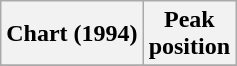<table class="wikitable sortable plainrowheaders" style="text-align:center">
<tr>
<th scope="col">Chart (1994)</th>
<th scope="col">Peak<br> position</th>
</tr>
<tr>
</tr>
</table>
